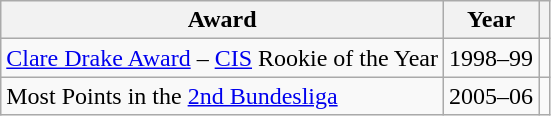<table class="wikitable">
<tr>
<th>Award</th>
<th>Year</th>
<th></th>
</tr>
<tr>
<td><a href='#'>Clare Drake Award</a> – <a href='#'>CIS</a> Rookie of the Year</td>
<td>1998–99</td>
<td></td>
</tr>
<tr>
<td>Most Points in the <a href='#'>2nd Bundesliga</a></td>
<td>2005–06</td>
<td></td>
</tr>
</table>
